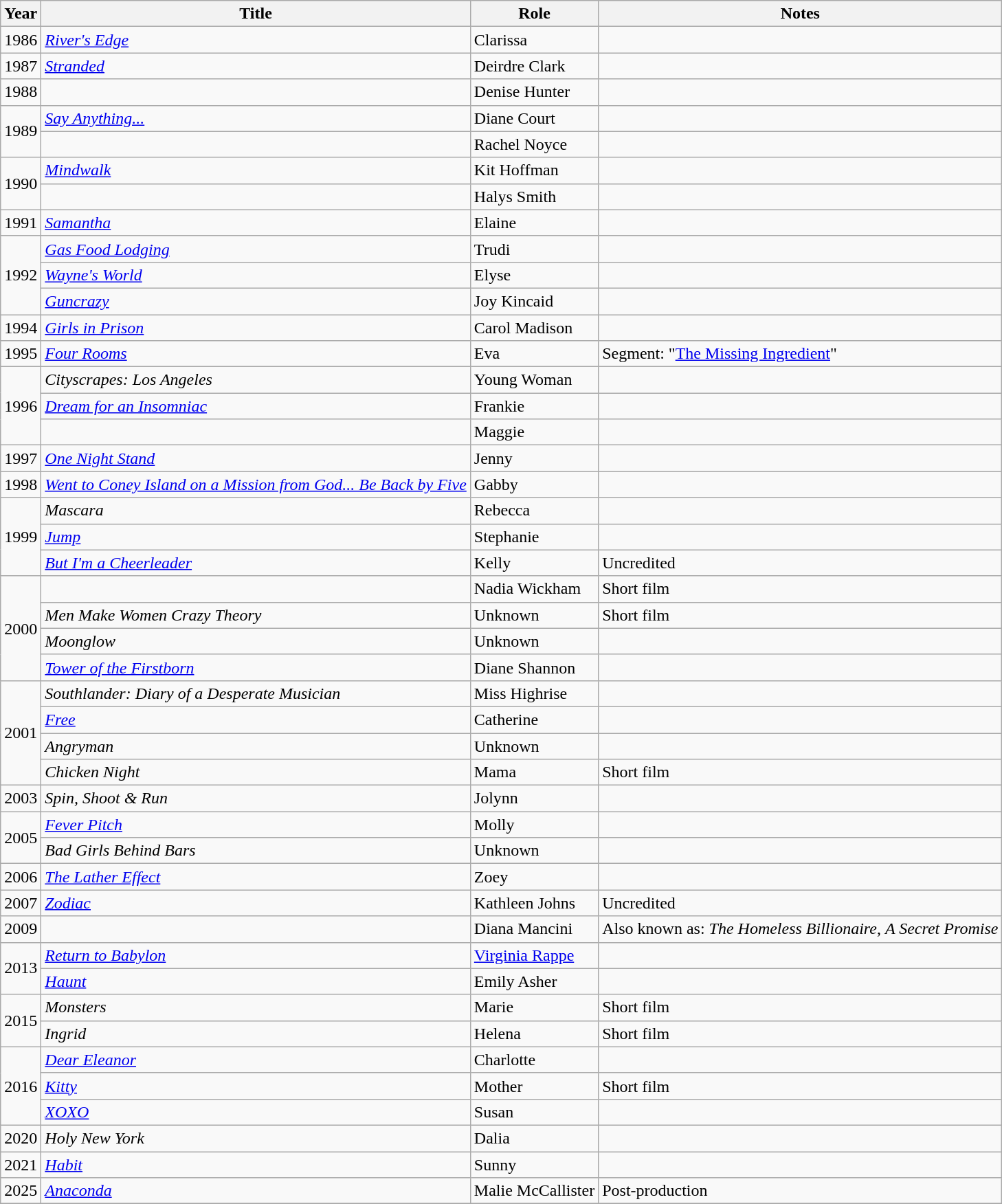<table class="wikitable sortable">
<tr>
<th>Year</th>
<th>Title</th>
<th>Role</th>
<th class="unsortable">Notes</th>
</tr>
<tr>
<td>1986</td>
<td><em><a href='#'>River's Edge</a></em></td>
<td>Clarissa</td>
<td></td>
</tr>
<tr>
<td>1987</td>
<td><em><a href='#'>Stranded</a></em></td>
<td>Deirdre Clark</td>
<td></td>
</tr>
<tr>
<td>1988</td>
<td><em></em></td>
<td>Denise Hunter</td>
<td></td>
</tr>
<tr>
<td rowspan="2">1989</td>
<td><em><a href='#'>Say Anything...</a></em></td>
<td>Diane Court</td>
<td></td>
</tr>
<tr>
<td><em></em></td>
<td>Rachel Noyce</td>
<td></td>
</tr>
<tr>
<td rowspan="2">1990</td>
<td><em><a href='#'>Mindwalk</a></em></td>
<td>Kit Hoffman</td>
<td></td>
</tr>
<tr>
<td><em></em></td>
<td>Halys Smith</td>
<td></td>
</tr>
<tr>
<td>1991</td>
<td><em><a href='#'>Samantha</a></em></td>
<td>Elaine</td>
<td></td>
</tr>
<tr>
<td rowspan="3">1992</td>
<td><em><a href='#'>Gas Food Lodging</a></em></td>
<td>Trudi</td>
<td></td>
</tr>
<tr>
<td><em><a href='#'>Wayne's World</a></em></td>
<td>Elyse</td>
<td></td>
</tr>
<tr>
<td><em><a href='#'>Guncrazy</a></em></td>
<td>Joy Kincaid</td>
<td></td>
</tr>
<tr>
<td>1994</td>
<td><em><a href='#'>Girls in Prison</a></em></td>
<td>Carol Madison</td>
<td></td>
</tr>
<tr>
<td>1995</td>
<td><em><a href='#'>Four Rooms</a></em></td>
<td>Eva</td>
<td>Segment: "<a href='#'>The Missing Ingredient</a>"</td>
</tr>
<tr>
<td rowspan="3">1996</td>
<td><em>Cityscrapes: Los Angeles</em></td>
<td>Young Woman</td>
<td></td>
</tr>
<tr>
<td><em><a href='#'>Dream for an Insomniac</a></em></td>
<td>Frankie</td>
<td></td>
</tr>
<tr>
<td><em></em></td>
<td>Maggie</td>
<td></td>
</tr>
<tr>
<td>1997</td>
<td><em><a href='#'>One Night Stand</a></em></td>
<td>Jenny</td>
<td></td>
</tr>
<tr>
<td>1998</td>
<td><em><a href='#'>Went to Coney Island on a Mission from God... Be Back by Five</a></em></td>
<td>Gabby</td>
<td></td>
</tr>
<tr>
<td rowspan="3">1999</td>
<td><em>Mascara</em></td>
<td>Rebecca</td>
<td></td>
</tr>
<tr>
<td><em><a href='#'>Jump</a></em></td>
<td>Stephanie</td>
<td></td>
</tr>
<tr>
<td><em><a href='#'>But I'm a Cheerleader</a></em></td>
<td>Kelly</td>
<td>Uncredited</td>
</tr>
<tr>
<td rowspan="4">2000</td>
<td><em></em></td>
<td>Nadia Wickham</td>
<td>Short film</td>
</tr>
<tr>
<td><em>Men Make Women Crazy Theory</em></td>
<td>Unknown</td>
<td>Short film</td>
</tr>
<tr>
<td><em>Moonglow</em></td>
<td>Unknown</td>
</tr>
<tr>
<td><em><a href='#'>Tower of the Firstborn</a></em></td>
<td>Diane Shannon</td>
<td></td>
</tr>
<tr>
<td rowspan="4">2001</td>
<td><em>Southlander: Diary of a Desperate Musician</em></td>
<td>Miss Highrise</td>
<td></td>
</tr>
<tr>
<td><em><a href='#'>Free</a></em></td>
<td>Catherine</td>
<td></td>
</tr>
<tr>
<td><em>Angryman</em></td>
<td>Unknown</td>
<td></td>
</tr>
<tr>
<td><em>Chicken Night</em></td>
<td>Mama</td>
<td>Short film</td>
</tr>
<tr>
<td>2003</td>
<td><em>Spin, Shoot & Run</em></td>
<td>Jolynn</td>
<td></td>
</tr>
<tr>
<td rowspan="2">2005</td>
<td><em><a href='#'>Fever Pitch</a></em></td>
<td>Molly</td>
<td></td>
</tr>
<tr>
<td><em>Bad Girls Behind Bars</em></td>
<td>Unknown</td>
<td></td>
</tr>
<tr>
<td>2006</td>
<td><em><a href='#'>The Lather Effect</a></em></td>
<td>Zoey</td>
<td></td>
</tr>
<tr>
<td>2007</td>
<td><em><a href='#'>Zodiac</a></em></td>
<td>Kathleen Johns</td>
<td>Uncredited</td>
</tr>
<tr>
<td>2009</td>
<td><em></em></td>
<td>Diana Mancini</td>
<td>Also known as: <em>The Homeless Billionaire</em>, <em>A Secret Promise</em></td>
</tr>
<tr>
<td rowspan="2">2013</td>
<td><em><a href='#'>Return to Babylon</a></em></td>
<td><a href='#'>Virginia Rappe</a></td>
<td></td>
</tr>
<tr>
<td><em><a href='#'>Haunt</a></em></td>
<td>Emily Asher</td>
<td></td>
</tr>
<tr>
<td rowspan="2">2015</td>
<td><em>Monsters</em></td>
<td>Marie</td>
<td>Short film</td>
</tr>
<tr>
<td><em>Ingrid</em></td>
<td>Helena</td>
<td>Short film</td>
</tr>
<tr>
<td rowspan="3">2016</td>
<td><em><a href='#'>Dear Eleanor</a></em></td>
<td>Charlotte</td>
<td></td>
</tr>
<tr>
<td><em><a href='#'>Kitty</a></em></td>
<td>Mother</td>
<td>Short film</td>
</tr>
<tr>
<td><em><a href='#'>XOXO</a></em></td>
<td>Susan</td>
<td></td>
</tr>
<tr>
<td>2020</td>
<td><em>Holy New York</em></td>
<td>Dalia</td>
<td></td>
</tr>
<tr>
<td>2021</td>
<td><em><a href='#'>Habit</a></em></td>
<td>Sunny</td>
<td></td>
</tr>
<tr>
<td>2025</td>
<td><em><a href='#'>Anaconda</a></em></td>
<td>Malie McCallister</td>
<td>Post-production</td>
</tr>
<tr>
</tr>
</table>
